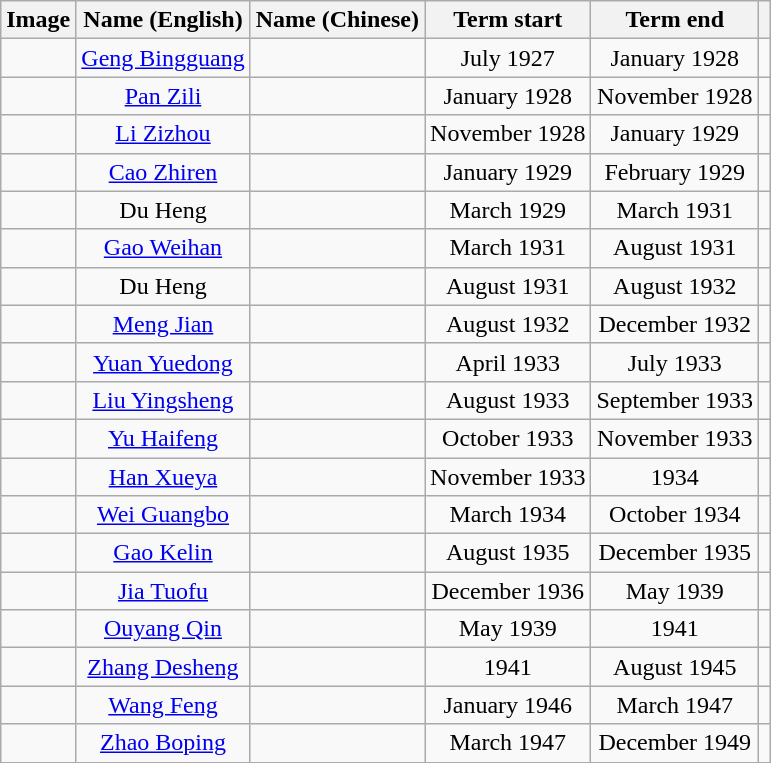<table class="wikitable" style="text-align:center">
<tr>
<th>Image</th>
<th>Name (English)</th>
<th>Name (Chinese)</th>
<th>Term start</th>
<th>Term end</th>
<th></th>
</tr>
<tr>
<td></td>
<td><a href='#'>Geng Bingguang</a></td>
<td></td>
<td>July 1927</td>
<td>January 1928</td>
<td></td>
</tr>
<tr>
<td></td>
<td><a href='#'>Pan Zili</a></td>
<td></td>
<td>January 1928</td>
<td>November 1928</td>
<td></td>
</tr>
<tr>
<td></td>
<td><a href='#'>Li Zizhou</a></td>
<td></td>
<td>November 1928</td>
<td>January 1929</td>
<td></td>
</tr>
<tr>
<td></td>
<td><a href='#'>Cao Zhiren</a></td>
<td></td>
<td>January 1929</td>
<td>February 1929</td>
<td></td>
</tr>
<tr>
<td></td>
<td>Du Heng</td>
<td></td>
<td>March 1929</td>
<td>March 1931</td>
<td></td>
</tr>
<tr>
<td></td>
<td><a href='#'>Gao Weihan</a></td>
<td></td>
<td>March 1931</td>
<td>August 1931</td>
<td></td>
</tr>
<tr>
<td></td>
<td>Du Heng</td>
<td></td>
<td>August 1931</td>
<td>August 1932</td>
<td></td>
</tr>
<tr>
<td></td>
<td><a href='#'>Meng Jian</a></td>
<td></td>
<td>August 1932</td>
<td>December 1932</td>
<td></td>
</tr>
<tr>
<td></td>
<td><a href='#'>Yuan Yuedong</a></td>
<td></td>
<td>April 1933</td>
<td>July 1933</td>
<td></td>
</tr>
<tr>
<td></td>
<td><a href='#'>Liu Yingsheng</a></td>
<td></td>
<td>August 1933</td>
<td>September 1933</td>
<td></td>
</tr>
<tr>
<td></td>
<td><a href='#'>Yu Haifeng</a></td>
<td></td>
<td>October 1933</td>
<td>November 1933</td>
<td></td>
</tr>
<tr>
<td></td>
<td><a href='#'>Han Xueya</a></td>
<td></td>
<td>November 1933</td>
<td>1934</td>
<td></td>
</tr>
<tr>
<td></td>
<td><a href='#'>Wei Guangbo</a></td>
<td></td>
<td>March 1934</td>
<td>October 1934</td>
<td></td>
</tr>
<tr>
<td></td>
<td><a href='#'>Gao Kelin</a></td>
<td></td>
<td>August 1935</td>
<td>December 1935</td>
<td></td>
</tr>
<tr>
<td></td>
<td><a href='#'>Jia Tuofu</a></td>
<td></td>
<td>December 1936</td>
<td>May 1939</td>
<td></td>
</tr>
<tr>
<td></td>
<td><a href='#'>Ouyang Qin</a></td>
<td></td>
<td>May 1939</td>
<td>1941</td>
<td></td>
</tr>
<tr>
<td></td>
<td><a href='#'>Zhang Desheng</a></td>
<td></td>
<td>1941</td>
<td>August 1945</td>
<td></td>
</tr>
<tr>
<td></td>
<td><a href='#'>Wang Feng</a></td>
<td></td>
<td>January 1946</td>
<td>March 1947</td>
<td></td>
</tr>
<tr>
<td></td>
<td><a href='#'>Zhao Boping</a></td>
<td></td>
<td>March 1947</td>
<td>December 1949</td>
<td></td>
</tr>
</table>
